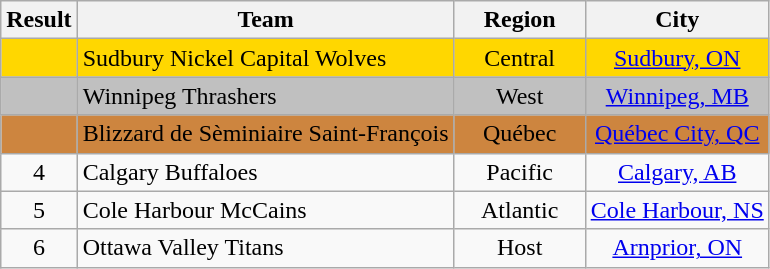<table class="wikitable" style="text-align: center;">
<tr>
<th width=20>Result</th>
<th>Team</th>
<th width=80>Region</th>
<th>City</th>
</tr>
<tr align="center" bgcolor=gold>
<td></td>
<td align="left">Sudbury Nickel Capital Wolves</td>
<td>Central</td>
<td><a href='#'>Sudbury, ON</a></td>
</tr>
<tr align="center" bgcolor=silver>
<td></td>
<td align="left">Winnipeg Thrashers</td>
<td>West</td>
<td><a href='#'>Winnipeg, MB</a></td>
</tr>
<tr align="center" bgcolor=Peru>
<td></td>
<td align="left">Blizzard de Sèminiaire Saint-François</td>
<td>Québec</td>
<td><a href='#'>Québec City, QC</a></td>
</tr>
<tr>
<td>4</td>
<td align="left">Calgary Buffaloes</td>
<td>Pacific</td>
<td><a href='#'>Calgary, AB</a></td>
</tr>
<tr>
<td>5</td>
<td align="left">Cole Harbour McCains</td>
<td>Atlantic</td>
<td><a href='#'>Cole Harbour, NS</a></td>
</tr>
<tr>
<td>6</td>
<td align="left">Ottawa Valley Titans</td>
<td>Host</td>
<td><a href='#'>Arnprior, ON</a></td>
</tr>
</table>
